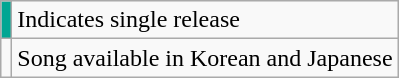<table class="wikitable" style="font-size:100%;">
<tr>
<td style="background-color:#00A693"></td>
<td>Indicates single release</td>
</tr>
<tr>
<td></td>
<td>Song available in Korean and Japanese</td>
</tr>
</table>
